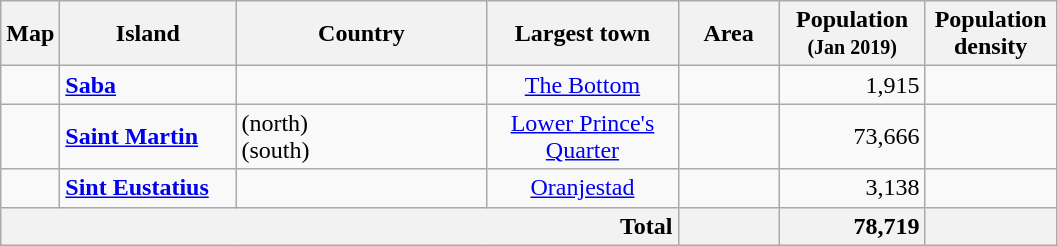<table class="sortable wikitable" style="text-align:left;">
<tr>
<th class="unsortable">Map</th>
<th style="width:110px;">Island</th>
<th style="width:160px;">Country</th>
<th style="width:120px;">Largest town</th>
<th style="width:60px;">Area</th>
<th style="width:90px;">Population<br><small>(Jan 2019)</small></th>
<th style="width:80px;">Population density</th>
</tr>
<tr>
<td style="text-align:center"></td>
<td><strong><a href='#'>Saba</a></strong></td>
<td style="text-align:left"></td>
<td style="text-align:center"><a href='#'>The Bottom</a></td>
<td style="text-align:right"></td>
<td style="text-align:right">1,915</td>
<td style="text-align:right"></td>
</tr>
<tr>
<td style="text-align:center"></td>
<td><strong><a href='#'>Saint Martin</a></strong></td>
<td style="text-align:left"> (north)<br> (south)</td>
<td style="text-align:center"><a href='#'>Lower Prince's Quarter</a></td>
<td style="text-align:right"></td>
<td style="text-align:right">73,666</td>
<td style="text-align:right"></td>
</tr>
<tr>
<td style="text-align:center"></td>
<td><strong><a href='#'>Sint Eustatius</a></strong></td>
<td style="text-align:left"></td>
<td style="text-align:center"><a href='#'>Oranjestad</a></td>
<td style="text-align:right"></td>
<td style="text-align:right">3,138</td>
<td style="text-align:right"></td>
</tr>
<tr class="sortbottom">
<th colspan="4" style="text-align:right;">Total</th>
<th style="text-align:right;"></th>
<th style="text-align:right;">78,719</th>
<th style="text-align:right;"></th>
</tr>
</table>
